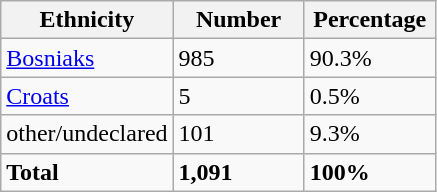<table class="wikitable">
<tr>
<th width="100px">Ethnicity</th>
<th width="80px">Number</th>
<th width="80px">Percentage</th>
</tr>
<tr>
<td><a href='#'>Bosniaks</a></td>
<td>985</td>
<td>90.3%</td>
</tr>
<tr>
<td><a href='#'>Croats</a></td>
<td>5</td>
<td>0.5%</td>
</tr>
<tr>
<td>other/undeclared</td>
<td>101</td>
<td>9.3%</td>
</tr>
<tr>
<td><strong>Total</strong></td>
<td><strong>1,091</strong></td>
<td><strong>100%</strong></td>
</tr>
</table>
